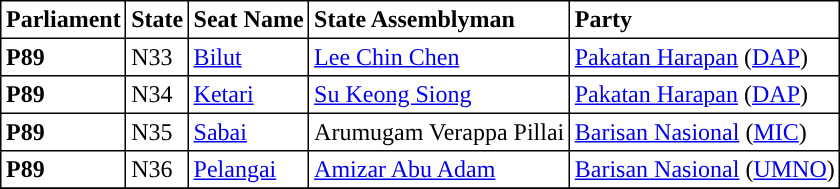<table class="toccolours sortable" border="1" cellpadding="3" style="border-collapse:collapse; text-align: left;">
<tr>
<th align="center">Parliament</th>
<th>State</th>
<th>Seat Name</th>
<th>State Assemblyman</th>
<th>Party</th>
</tr>
<tr>
<th align="left">P89</th>
<td>N33</td>
<td><a href='#'>Bilut</a></td>
<td><a href='#'>Lee Chin Chen</a></td>
<td><a href='#'>Pakatan Harapan</a> (<a href='#'>DAP</a>)</td>
</tr>
<tr>
<th align="left">P89</th>
<td>N34</td>
<td><a href='#'>Ketari</a></td>
<td><a href='#'>Su Keong Siong</a></td>
<td><a href='#'>Pakatan Harapan</a> (<a href='#'>DAP</a>)</td>
</tr>
<tr>
<th align="left">P89</th>
<td>N35</td>
<td><a href='#'>Sabai</a></td>
<td>Arumugam Verappa Pillai</td>
<td><a href='#'>Barisan Nasional</a> (<a href='#'>MIC</a>)</td>
</tr>
<tr>
<th align="left">P89</th>
<td>N36</td>
<td><a href='#'>Pelangai</a></td>
<td><a href='#'>Amizar Abu Adam</a></td>
<td><a href='#'>Barisan Nasional</a> (<a href='#'>UMNO</a>)</td>
</tr>
<tr>
</tr>
</table>
